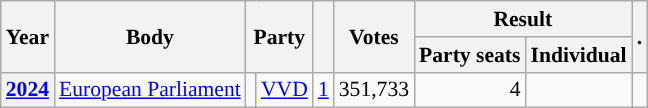<table class="wikitable plainrowheaders sortable" border=2 cellpadding=4 cellspacing=0 style="border: 1px #aaa solid; font-size: 90%; text-align:center;">
<tr>
<th scope="col" rowspan=2>Year</th>
<th scope="col" rowspan=2>Body</th>
<th scope="col" colspan=2 rowspan=2>Party</th>
<th scope="col" rowspan=2></th>
<th scope="col" rowspan=2>Votes</th>
<th scope="colgroup" colspan=2>Result</th>
<th scope="col" rowspan=2>.</th>
</tr>
<tr>
<th scope="col">Party seats</th>
<th scope="col">Individual</th>
</tr>
<tr>
<th scope="row"><a href='#'>2024</a></th>
<td><a href='#'>European Parliament</a></td>
<td style="background-color:"></td>
<td><a href='#'>VVD</a></td>
<td style=text-align:right><a href='#'>1</a></td>
<td style=text-align:right>351,733</td>
<td style=text-align:right>4</td>
<td></td>
<td></td>
</tr>
</table>
